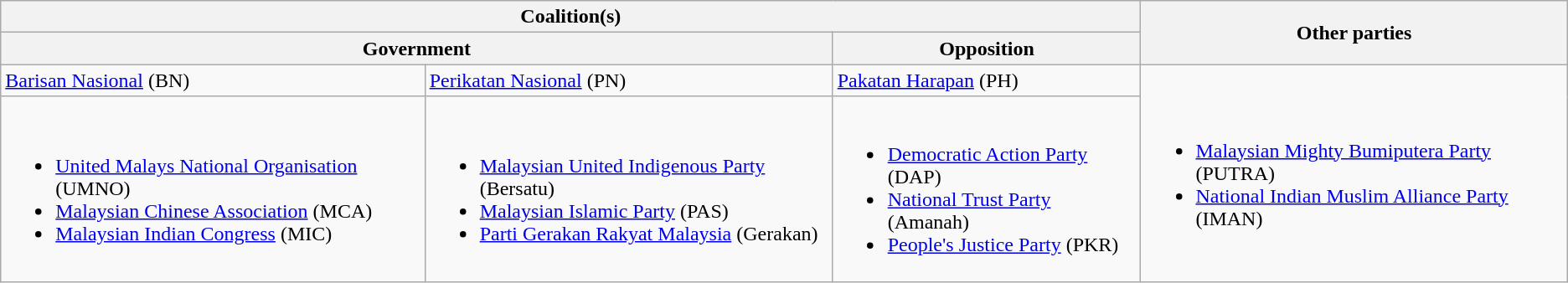<table class="wikitable">
<tr>
<th colspan="3">Coalition(s)</th>
<th rowspan="2">Other parties</th>
</tr>
<tr>
<th colspan="2">Government</th>
<th colspan="1">Opposition</th>
</tr>
<tr>
<td><a href='#'>Barisan Nasional</a> (BN)</td>
<td> <a href='#'>Perikatan Nasional</a> (PN)</td>
<td> <a href='#'>Pakatan Harapan</a> (PH)</td>
<td rowspan="2"><br><ul><li> <a href='#'>Malaysian Mighty Bumiputera Party</a> (PUTRA)</li><li><a href='#'>National Indian Muslim Alliance Party</a> (IMAN)</li></ul></td>
</tr>
<tr>
<td><br><ul><li> <a href='#'>United Malays National Organisation</a> (UMNO)</li><li> <a href='#'>Malaysian Chinese Association</a> (MCA)</li><li> <a href='#'>Malaysian Indian Congress</a> (MIC)</li></ul></td>
<td><br><ul><li> <a href='#'>Malaysian United Indigenous Party</a> (Bersatu)</li><li> <a href='#'>Malaysian Islamic Party</a> (PAS)</li><li> <a href='#'>Parti Gerakan Rakyat Malaysia</a> (Gerakan)</li></ul></td>
<td><br><ul><li> <a href='#'>Democratic Action Party</a> (DAP)</li><li> <a href='#'>National Trust Party</a> (Amanah)</li><li> <a href='#'>People's Justice Party</a> (PKR)</li></ul></td>
</tr>
</table>
